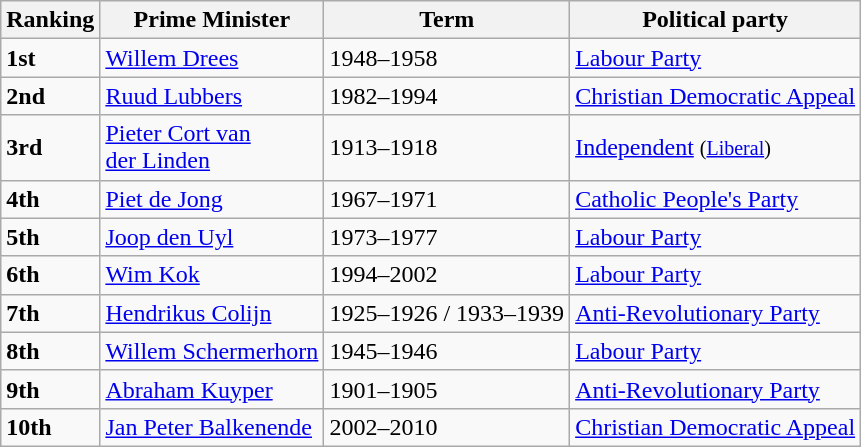<table class="wikitable">
<tr>
<th>Ranking</th>
<th>Prime Minister</th>
<th>Term</th>
<th>Political party</th>
</tr>
<tr>
<td><strong>1st</strong></td>
<td><a href='#'>Willem Drees</a></td>
<td>1948–1958</td>
<td><a href='#'>Labour Party</a></td>
</tr>
<tr>
<td><strong>2nd</strong></td>
<td><a href='#'>Ruud Lubbers</a></td>
<td>1982–1994</td>
<td><a href='#'>Christian Democratic Appeal</a></td>
</tr>
<tr>
<td><strong>3rd</strong></td>
<td><a href='#'>Pieter Cort van <br> der Linden</a></td>
<td>1913–1918</td>
<td><a href='#'>Independent</a> <small>(<a href='#'>Liberal</a>)</small></td>
</tr>
<tr>
<td><strong>4th</strong></td>
<td><a href='#'>Piet de Jong</a></td>
<td>1967–1971</td>
<td><a href='#'>Catholic People's Party</a></td>
</tr>
<tr>
<td><strong>5th</strong></td>
<td><a href='#'>Joop den Uyl</a></td>
<td>1973–1977</td>
<td><a href='#'>Labour Party</a></td>
</tr>
<tr>
<td><strong>6th</strong></td>
<td><a href='#'>Wim Kok</a></td>
<td>1994–2002</td>
<td><a href='#'>Labour Party</a></td>
</tr>
<tr>
<td><strong>7th</strong></td>
<td><a href='#'>Hendrikus Colijn</a></td>
<td>1925–1926 / 1933–1939</td>
<td><a href='#'>Anti-Revolutionary Party</a></td>
</tr>
<tr>
<td><strong>8th</strong></td>
<td><a href='#'>Willem Schermerhorn</a></td>
<td>1945–1946</td>
<td><a href='#'>Labour Party</a></td>
</tr>
<tr>
<td><strong>9th</strong></td>
<td><a href='#'>Abraham Kuyper</a></td>
<td>1901–1905</td>
<td><a href='#'>Anti-Revolutionary Party</a></td>
</tr>
<tr>
<td><strong>10th</strong></td>
<td><a href='#'>Jan Peter Balkenende</a></td>
<td>2002–2010</td>
<td><a href='#'>Christian Democratic Appeal</a></td>
</tr>
</table>
